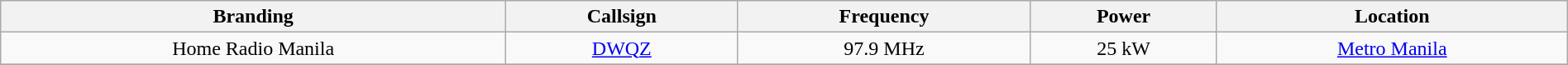<table class="wikitable" style="width:100%; text-align:center;">
<tr>
<th>Branding</th>
<th>Callsign</th>
<th>Frequency</th>
<th>Power</th>
<th>Location</th>
</tr>
<tr>
<td>Home Radio Manila</td>
<td><a href='#'>DWQZ</a></td>
<td>97.9 MHz</td>
<td>25 kW</td>
<td><a href='#'>Metro Manila</a></td>
</tr>
<tr>
</tr>
</table>
